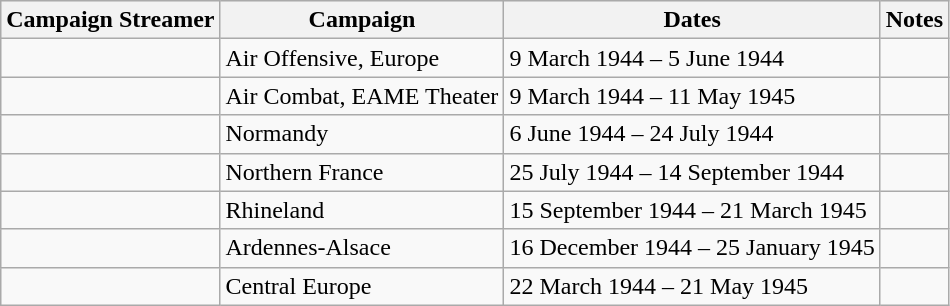<table class="wikitable">
<tr style="background:#efefef;">
<th>Campaign Streamer</th>
<th>Campaign</th>
<th>Dates</th>
<th>Notes</th>
</tr>
<tr>
<td></td>
<td>Air Offensive, Europe</td>
<td>9 March 1944 – 5 June 1944</td>
<td></td>
</tr>
<tr>
<td></td>
<td>Air Combat, EAME Theater</td>
<td>9 March 1944 – 11 May 1945</td>
<td></td>
</tr>
<tr>
<td></td>
<td>Normandy</td>
<td>6 June 1944 – 24 July 1944</td>
<td></td>
</tr>
<tr>
<td></td>
<td>Northern France</td>
<td>25 July 1944 – 14 September 1944</td>
<td></td>
</tr>
<tr>
<td></td>
<td>Rhineland</td>
<td>15 September 1944 – 21 March 1945</td>
<td></td>
</tr>
<tr>
<td></td>
<td>Ardennes-Alsace</td>
<td>16 December 1944 – 25 January 1945</td>
<td></td>
</tr>
<tr>
<td></td>
<td>Central Europe</td>
<td>22 March 1944 – 21 May 1945</td>
<td></td>
</tr>
</table>
